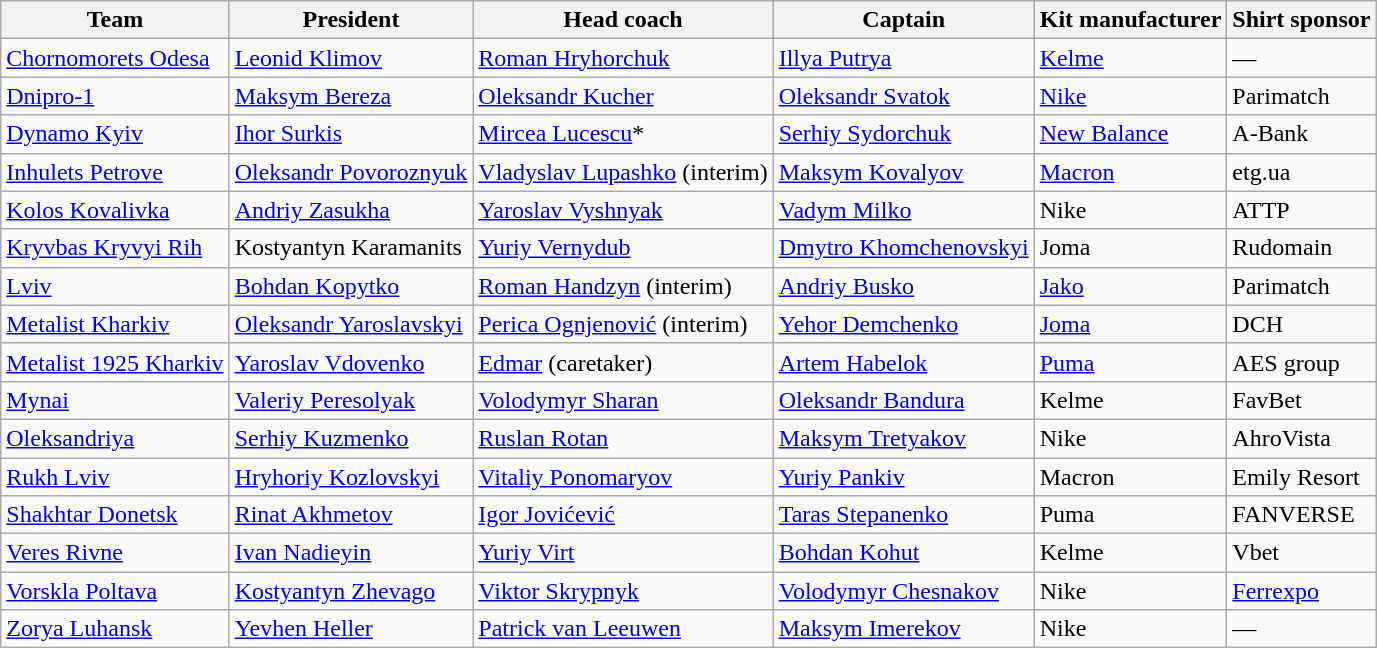<table class="wikitable sortable" style="text-align:left;">
<tr>
<th>Team</th>
<th>President</th>
<th>Head coach</th>
<th>Captain</th>
<th>Kit manufacturer</th>
<th>Shirt sponsor</th>
</tr>
<tr>
<td><a href='#'>Chornomorets Odesa</a></td>
<td><a href='#'>Leonid Klimov</a></td>
<td> <a href='#'>Roman Hryhorchuk</a></td>
<td> <a href='#'>Illya Putrya</a></td>
<td><a href='#'>Kelme</a></td>
<td>—</td>
</tr>
<tr>
<td><a href='#'>Dnipro-1</a></td>
<td><a href='#'>Maksym Bereza</a></td>
<td> <a href='#'>Oleksandr Kucher</a></td>
<td> <a href='#'>Oleksandr Svatok</a></td>
<td><a href='#'>Nike</a></td>
<td>Parimatch</td>
</tr>
<tr>
<td><a href='#'>Dynamo Kyiv</a></td>
<td><a href='#'>Ihor Surkis</a></td>
<td> <a href='#'>Mircea Lucescu</a>*</td>
<td> <a href='#'>Serhiy Sydorchuk</a></td>
<td><a href='#'>New Balance</a></td>
<td>A-Bank</td>
</tr>
<tr>
<td><a href='#'>Inhulets Petrove</a></td>
<td><a href='#'>Oleksandr Povoroznyuk</a></td>
<td> <a href='#'>Vladyslav Lupashko</a> (interim)</td>
<td> <a href='#'>Maksym Kovalyov</a></td>
<td><a href='#'>Macron</a></td>
<td>etg.ua</td>
</tr>
<tr>
<td><a href='#'>Kolos Kovalivka</a></td>
<td><a href='#'>Andriy Zasukha</a></td>
<td> <a href='#'>Yaroslav Vyshnyak</a></td>
<td> <a href='#'>Vadym Milko</a></td>
<td>Nike</td>
<td>ATTP</td>
</tr>
<tr>
<td><a href='#'>Kryvbas Kryvyi Rih</a></td>
<td>Kostyantyn Karamanits</td>
<td> <a href='#'>Yuriy Vernydub</a></td>
<td> <a href='#'>Dmytro Khomchenovskyi</a></td>
<td>Joma</td>
<td>Rudomain</td>
</tr>
<tr>
<td><a href='#'>Lviv</a></td>
<td><a href='#'>Bohdan Kopytko</a></td>
<td> <a href='#'>Roman Handzyn</a> (interim)</td>
<td> <a href='#'>Andriy Busko</a></td>
<td><a href='#'>Jako</a></td>
<td>Parimatch</td>
</tr>
<tr>
<td><a href='#'>Metalist Kharkiv</a></td>
<td><a href='#'>Oleksandr Yaroslavskyi</a></td>
<td> <a href='#'>Perica Ognjenović</a> (interim)</td>
<td> <a href='#'>Yehor Demchenko</a></td>
<td><a href='#'>Joma</a></td>
<td>DCH</td>
</tr>
<tr>
<td><a href='#'>Metalist 1925 Kharkiv</a></td>
<td><a href='#'>Yaroslav Vdovenko</a></td>
<td> <a href='#'>Edmar</a> (caretaker)</td>
<td> <a href='#'>Artem Habelok</a></td>
<td><a href='#'>Puma</a></td>
<td>AES group</td>
</tr>
<tr>
<td><a href='#'>Mynai</a></td>
<td><a href='#'>Valeriy Peresolyak</a></td>
<td> <a href='#'>Volodymyr Sharan</a></td>
<td> <a href='#'>Oleksandr Bandura</a></td>
<td>Kelme</td>
<td>FavBet</td>
</tr>
<tr>
<td><a href='#'>Oleksandriya</a></td>
<td><a href='#'>Serhiy Kuzmenko</a></td>
<td> <a href='#'>Ruslan Rotan</a></td>
<td> <a href='#'>Maksym Tretyakov</a></td>
<td>Nike</td>
<td>AhroVista</td>
</tr>
<tr>
<td><a href='#'>Rukh Lviv</a></td>
<td><a href='#'>Hryhoriy Kozlovskyi</a></td>
<td> <a href='#'>Vitaliy Ponomaryov</a></td>
<td> <a href='#'>Yuriy Pankiv</a></td>
<td>Macron</td>
<td>Emily Resort</td>
</tr>
<tr>
<td><a href='#'>Shakhtar Donetsk</a></td>
<td><a href='#'>Rinat Akhmetov</a></td>
<td> <a href='#'>Igor Jovićević</a></td>
<td> <a href='#'>Taras Stepanenko</a></td>
<td>Puma</td>
<td>FANVERSE</td>
</tr>
<tr>
<td><a href='#'>Veres Rivne</a></td>
<td><a href='#'>Ivan Nadieyin</a></td>
<td> <a href='#'>Yuriy Virt</a></td>
<td> <a href='#'>Bohdan Kohut</a></td>
<td>Kelme</td>
<td>Vbet</td>
</tr>
<tr>
<td><a href='#'>Vorskla Poltava</a></td>
<td><a href='#'>Kostyantyn Zhevago</a></td>
<td> <a href='#'>Viktor Skrypnyk</a></td>
<td> <a href='#'>Volodymyr Chesnakov</a></td>
<td>Nike</td>
<td><a href='#'>Ferrexpo</a></td>
</tr>
<tr>
<td><a href='#'>Zorya Luhansk</a></td>
<td><a href='#'>Yevhen Heller</a></td>
<td> <a href='#'>Patrick van Leeuwen</a></td>
<td> <a href='#'>Maksym Imerekov</a></td>
<td>Nike</td>
<td>—</td>
</tr>
</table>
